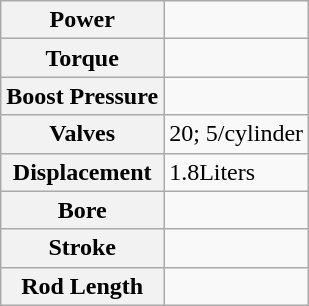<table class="wikitable">
<tr>
<th>Power</th>
<td></td>
</tr>
<tr>
<th>Torque</th>
<td></td>
</tr>
<tr>
<th>Boost Pressure</th>
<td></td>
</tr>
<tr>
<th>Valves</th>
<td>20; 5/cylinder</td>
</tr>
<tr>
<th>Displacement</th>
<td>1.8Liters</td>
</tr>
<tr>
<th>Bore</th>
<td></td>
</tr>
<tr>
<th>Stroke</th>
<td></td>
</tr>
<tr>
<th>Rod Length</th>
<td></td>
</tr>
</table>
